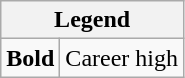<table class="wikitable mw-collapsible">
<tr>
<th colspan="2">Legend</th>
</tr>
<tr>
<td><strong>Bold</strong></td>
<td>Career high</td>
</tr>
</table>
